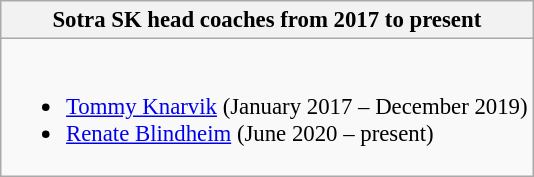<table class="wikitable centre" style="font-size:95%">
<tr>
<th scope=col colspan=1 align=center>Sotra SK head coaches from 2017 to present</th>
</tr>
<tr style="vertical-align: top;">
<td><br><ul><li> <a href='#'>Tommy Knarvik</a> (January 2017 – December 2019)</li><li> <a href='#'>Renate Blindheim</a> (June 2020 – present)</li></ul></td>
</tr>
</table>
